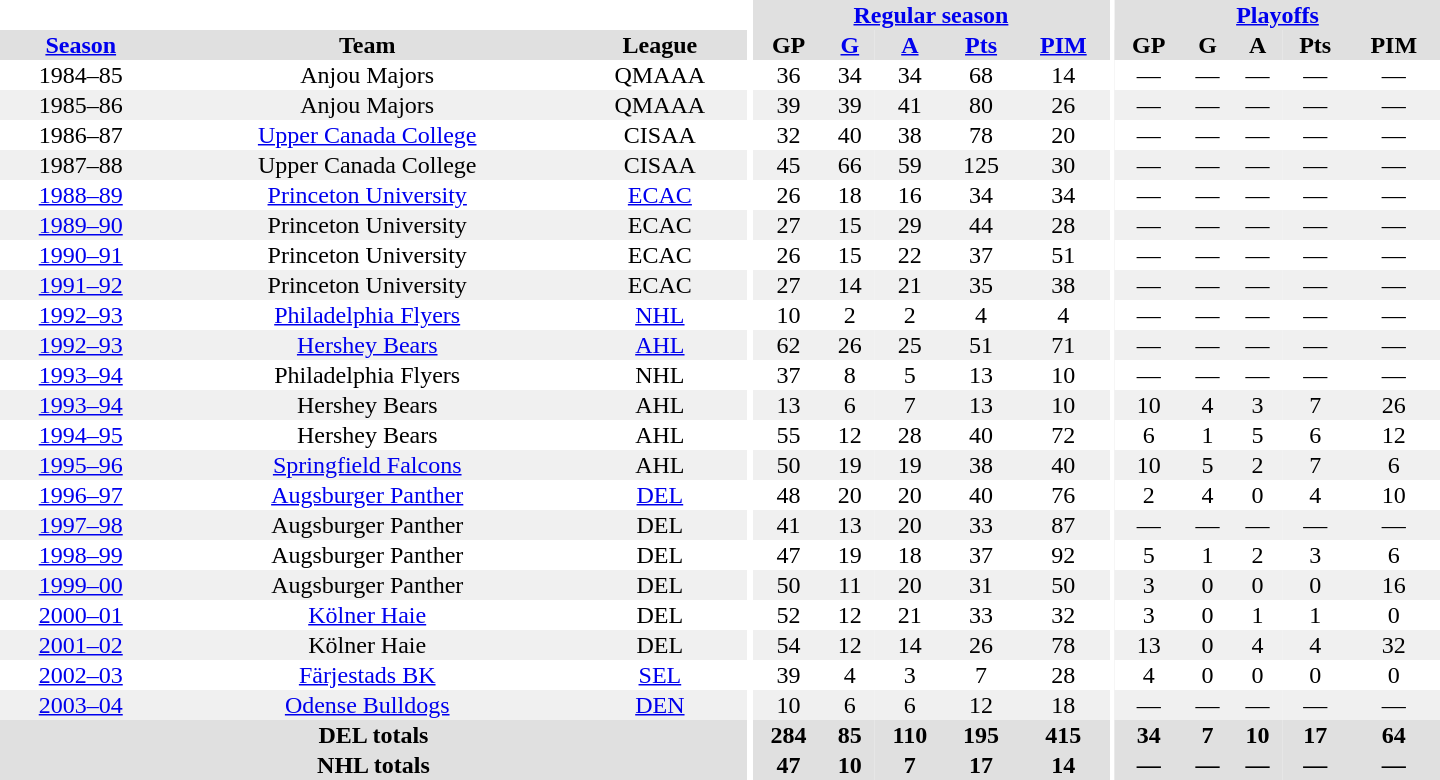<table border="0" cellpadding="1" cellspacing="0" style="text-align:center; width:60em">
<tr bgcolor="#e0e0e0">
<th colspan="3" bgcolor="#ffffff"></th>
<th rowspan="100" bgcolor="#ffffff"></th>
<th colspan="5"><a href='#'>Regular season</a></th>
<th rowspan="100" bgcolor="#ffffff"></th>
<th colspan="5"><a href='#'>Playoffs</a></th>
</tr>
<tr bgcolor="#e0e0e0">
<th><a href='#'>Season</a></th>
<th>Team</th>
<th>League</th>
<th>GP</th>
<th><a href='#'>G</a></th>
<th><a href='#'>A</a></th>
<th><a href='#'>Pts</a></th>
<th><a href='#'>PIM</a></th>
<th>GP</th>
<th>G</th>
<th>A</th>
<th>Pts</th>
<th>PIM</th>
</tr>
<tr>
<td>1984–85</td>
<td>Anjou Majors</td>
<td>QMAAA</td>
<td>36</td>
<td>34</td>
<td>34</td>
<td>68</td>
<td>14</td>
<td>—</td>
<td>—</td>
<td>—</td>
<td>—</td>
<td>—</td>
</tr>
<tr bgcolor="#f0f0f0">
<td>1985–86</td>
<td>Anjou Majors</td>
<td>QMAAA</td>
<td>39</td>
<td>39</td>
<td>41</td>
<td>80</td>
<td>26</td>
<td>—</td>
<td>—</td>
<td>—</td>
<td>—</td>
<td>—</td>
</tr>
<tr>
<td>1986–87</td>
<td><a href='#'>Upper Canada College</a></td>
<td>CISAA</td>
<td>32</td>
<td>40</td>
<td>38</td>
<td>78</td>
<td>20</td>
<td>—</td>
<td>—</td>
<td>—</td>
<td>—</td>
<td>—</td>
</tr>
<tr bgcolor="#f0f0f0">
<td>1987–88</td>
<td>Upper Canada College</td>
<td>CISAA</td>
<td>45</td>
<td>66</td>
<td>59</td>
<td>125</td>
<td>30</td>
<td>—</td>
<td>—</td>
<td>—</td>
<td>—</td>
<td>—</td>
</tr>
<tr>
<td><a href='#'>1988–89</a></td>
<td><a href='#'>Princeton University</a></td>
<td><a href='#'>ECAC</a></td>
<td>26</td>
<td>18</td>
<td>16</td>
<td>34</td>
<td>34</td>
<td>—</td>
<td>—</td>
<td>—</td>
<td>—</td>
<td>—</td>
</tr>
<tr bgcolor="#f0f0f0">
<td><a href='#'>1989–90</a></td>
<td>Princeton University</td>
<td>ECAC</td>
<td>27</td>
<td>15</td>
<td>29</td>
<td>44</td>
<td>28</td>
<td>—</td>
<td>—</td>
<td>—</td>
<td>—</td>
<td>—</td>
</tr>
<tr>
<td><a href='#'>1990–91</a></td>
<td>Princeton University</td>
<td>ECAC</td>
<td>26</td>
<td>15</td>
<td>22</td>
<td>37</td>
<td>51</td>
<td>—</td>
<td>—</td>
<td>—</td>
<td>—</td>
<td>—</td>
</tr>
<tr bgcolor="#f0f0f0">
<td><a href='#'>1991–92</a></td>
<td>Princeton University</td>
<td>ECAC</td>
<td>27</td>
<td>14</td>
<td>21</td>
<td>35</td>
<td>38</td>
<td>—</td>
<td>—</td>
<td>—</td>
<td>—</td>
<td>—</td>
</tr>
<tr>
<td><a href='#'>1992–93</a></td>
<td><a href='#'>Philadelphia Flyers</a></td>
<td><a href='#'>NHL</a></td>
<td>10</td>
<td>2</td>
<td>2</td>
<td>4</td>
<td>4</td>
<td>—</td>
<td>—</td>
<td>—</td>
<td>—</td>
<td>—</td>
</tr>
<tr bgcolor="#f0f0f0">
<td><a href='#'>1992–93</a></td>
<td><a href='#'>Hershey Bears</a></td>
<td><a href='#'>AHL</a></td>
<td>62</td>
<td>26</td>
<td>25</td>
<td>51</td>
<td>71</td>
<td>—</td>
<td>—</td>
<td>—</td>
<td>—</td>
<td>—</td>
</tr>
<tr>
<td><a href='#'>1993–94</a></td>
<td>Philadelphia Flyers</td>
<td>NHL</td>
<td>37</td>
<td>8</td>
<td>5</td>
<td>13</td>
<td>10</td>
<td>—</td>
<td>—</td>
<td>—</td>
<td>—</td>
<td>—</td>
</tr>
<tr bgcolor="#f0f0f0">
<td><a href='#'>1993–94</a></td>
<td>Hershey Bears</td>
<td>AHL</td>
<td>13</td>
<td>6</td>
<td>7</td>
<td>13</td>
<td>10</td>
<td>10</td>
<td>4</td>
<td>3</td>
<td>7</td>
<td>26</td>
</tr>
<tr>
<td><a href='#'>1994–95</a></td>
<td>Hershey Bears</td>
<td>AHL</td>
<td>55</td>
<td>12</td>
<td>28</td>
<td>40</td>
<td>72</td>
<td>6</td>
<td>1</td>
<td>5</td>
<td>6</td>
<td>12</td>
</tr>
<tr bgcolor="#f0f0f0">
<td><a href='#'>1995–96</a></td>
<td><a href='#'>Springfield Falcons</a></td>
<td>AHL</td>
<td>50</td>
<td>19</td>
<td>19</td>
<td>38</td>
<td>40</td>
<td>10</td>
<td>5</td>
<td>2</td>
<td>7</td>
<td>6</td>
</tr>
<tr>
<td><a href='#'>1996–97</a></td>
<td><a href='#'>Augsburger Panther</a></td>
<td><a href='#'>DEL</a></td>
<td>48</td>
<td>20</td>
<td>20</td>
<td>40</td>
<td>76</td>
<td>2</td>
<td>4</td>
<td>0</td>
<td>4</td>
<td>10</td>
</tr>
<tr bgcolor="#f0f0f0">
<td><a href='#'>1997–98</a></td>
<td>Augsburger Panther</td>
<td>DEL</td>
<td>41</td>
<td>13</td>
<td>20</td>
<td>33</td>
<td>87</td>
<td>—</td>
<td>—</td>
<td>—</td>
<td>—</td>
<td>—</td>
</tr>
<tr>
<td><a href='#'>1998–99</a></td>
<td>Augsburger Panther</td>
<td>DEL</td>
<td>47</td>
<td>19</td>
<td>18</td>
<td>37</td>
<td>92</td>
<td>5</td>
<td>1</td>
<td>2</td>
<td>3</td>
<td>6</td>
</tr>
<tr bgcolor="#f0f0f0">
<td><a href='#'>1999–00</a></td>
<td>Augsburger Panther</td>
<td>DEL</td>
<td>50</td>
<td>11</td>
<td>20</td>
<td>31</td>
<td>50</td>
<td>3</td>
<td>0</td>
<td>0</td>
<td>0</td>
<td>16</td>
</tr>
<tr>
<td><a href='#'>2000–01</a></td>
<td><a href='#'>Kölner Haie</a></td>
<td>DEL</td>
<td>52</td>
<td>12</td>
<td>21</td>
<td>33</td>
<td>32</td>
<td>3</td>
<td>0</td>
<td>1</td>
<td>1</td>
<td>0</td>
</tr>
<tr bgcolor="#f0f0f0">
<td><a href='#'>2001–02</a></td>
<td>Kölner Haie</td>
<td>DEL</td>
<td>54</td>
<td>12</td>
<td>14</td>
<td>26</td>
<td>78</td>
<td>13</td>
<td>0</td>
<td>4</td>
<td>4</td>
<td>32</td>
</tr>
<tr>
<td><a href='#'>2002–03</a></td>
<td><a href='#'>Färjestads BK</a></td>
<td><a href='#'>SEL</a></td>
<td>39</td>
<td>4</td>
<td>3</td>
<td>7</td>
<td>28</td>
<td>4</td>
<td>0</td>
<td>0</td>
<td>0</td>
<td>0</td>
</tr>
<tr bgcolor="#f0f0f0">
<td><a href='#'>2003–04</a></td>
<td><a href='#'>Odense Bulldogs</a></td>
<td><a href='#'>DEN</a></td>
<td>10</td>
<td>6</td>
<td>6</td>
<td>12</td>
<td>18</td>
<td>—</td>
<td>—</td>
<td>—</td>
<td>—</td>
<td>—</td>
</tr>
<tr bgcolor="#e0e0e0">
<th colspan="3">DEL totals</th>
<th>284</th>
<th>85</th>
<th>110</th>
<th>195</th>
<th>415</th>
<th>34</th>
<th>7</th>
<th>10</th>
<th>17</th>
<th>64</th>
</tr>
<tr bgcolor="#e0e0e0">
<th colspan="3">NHL totals</th>
<th>47</th>
<th>10</th>
<th>7</th>
<th>17</th>
<th>14</th>
<th>—</th>
<th>—</th>
<th>—</th>
<th>—</th>
<th>—</th>
</tr>
</table>
